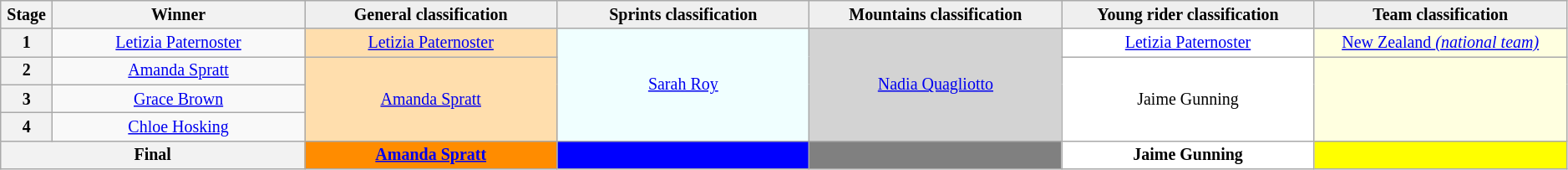<table class="wikitable" style="text-align: center; font-size:smaller;">
<tr style="background:#efefef;">
<th style="width:2%;">Stage</th>
<th style="width:14%;">Winner</th>
<th style="background:#efefef; width:14%;">General classification<br></th>
<th style="background:#efefef; width:14%;">Sprints classification<br></th>
<th style="background:#efefef; width:14%;">Mountains classification<br></th>
<th style="background:#efefef; width:14%;">Young rider classification<br></th>
<th style="background:#efefef; width:14%;">Team classification</th>
</tr>
<tr>
<th>1</th>
<td><a href='#'>Letizia Paternoster</a></td>
<td style="background:navajowhite;"><a href='#'>Letizia Paternoster</a></td>
<td style="background:azure;" rowspan="4"><a href='#'>Sarah Roy</a></td>
<td style="background:lightgrey;" rowspan="4"><a href='#'>Nadia Quagliotto</a></td>
<td style="background:white;"><a href='#'>Letizia Paternoster</a></td>
<td style="background:lightyellow;"><a href='#'>New Zealand <em>(national team)</em></a></td>
</tr>
<tr>
<th>2</th>
<td><a href='#'>Amanda Spratt</a></td>
<td style="background:navajowhite;" rowspan="3"><a href='#'>Amanda Spratt</a></td>
<td style="background:white;" rowspan="3">Jaime Gunning</td>
<td style="background:lightyellow;" rowspan="3"></td>
</tr>
<tr>
<th>3</th>
<td><a href='#'>Grace Brown</a></td>
</tr>
<tr>
<th>4</th>
<td><a href='#'>Chloe Hosking</a></td>
</tr>
<tr>
<th colspan="2">Final</th>
<th style="background:darkorange;"><a href='#'>Amanda Spratt</a></th>
<th style="background:blue;"></th>
<th style="background:grey;"></th>
<th style="background:white;">Jaime Gunning</th>
<th style="background:yellow;"></th>
</tr>
</table>
